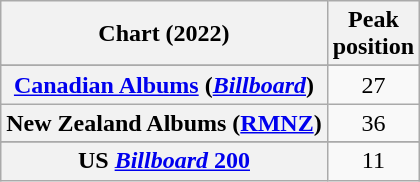<table class="wikitable sortable plainrowheaders" style="text-align:center">
<tr>
<th scope="col">Chart (2022)</th>
<th scope="col">Peak<br>position</th>
</tr>
<tr>
</tr>
<tr>
<th scope="row"><a href='#'>Canadian Albums</a> (<em><a href='#'>Billboard</a></em>)</th>
<td>27</td>
</tr>
<tr>
<th scope="row">New Zealand Albums (<a href='#'>RMNZ</a>)</th>
<td>36</td>
</tr>
<tr>
</tr>
<tr>
<th scope="row">US <a href='#'><em>Billboard</em> 200</a></th>
<td>11</td>
</tr>
</table>
